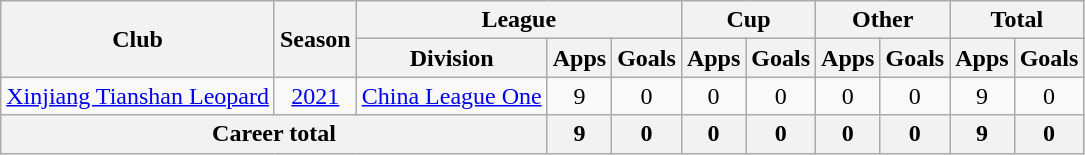<table class="wikitable" style="text-align: center">
<tr>
<th rowspan="2">Club</th>
<th rowspan="2">Season</th>
<th colspan="3">League</th>
<th colspan="2">Cup</th>
<th colspan="2">Other</th>
<th colspan="2">Total</th>
</tr>
<tr>
<th>Division</th>
<th>Apps</th>
<th>Goals</th>
<th>Apps</th>
<th>Goals</th>
<th>Apps</th>
<th>Goals</th>
<th>Apps</th>
<th>Goals</th>
</tr>
<tr>
<td><a href='#'>Xinjiang Tianshan Leopard</a></td>
<td><a href='#'>2021</a></td>
<td><a href='#'>China League One</a></td>
<td>9</td>
<td>0</td>
<td>0</td>
<td>0</td>
<td>0</td>
<td>0</td>
<td>9</td>
<td>0</td>
</tr>
<tr>
<th colspan=3>Career total</th>
<th>9</th>
<th>0</th>
<th>0</th>
<th>0</th>
<th>0</th>
<th>0</th>
<th>9</th>
<th>0</th>
</tr>
</table>
